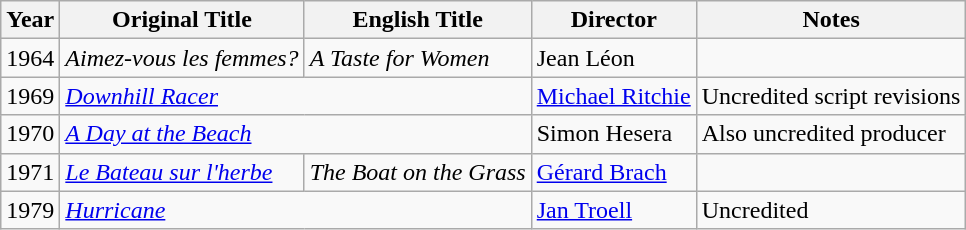<table class="wikitable">
<tr>
<th>Year</th>
<th>Original Title</th>
<th>English Title</th>
<th>Director</th>
<th>Notes</th>
</tr>
<tr>
<td>1964</td>
<td><em>Aimez-vous les femmes?</em></td>
<td><em>A Taste for Women</em></td>
<td>Jean Léon</td>
<td></td>
</tr>
<tr>
<td>1969</td>
<td colspan="2"><em><a href='#'>Downhill Racer</a></em></td>
<td><a href='#'>Michael Ritchie</a></td>
<td>Uncredited script revisions</td>
</tr>
<tr>
<td>1970</td>
<td colspan="2"><em><a href='#'>A Day at the Beach</a></em></td>
<td>Simon Hesera</td>
<td>Also uncredited producer</td>
</tr>
<tr>
<td>1971</td>
<td><em><a href='#'>Le Bateau sur l'herbe</a></em></td>
<td><em>The Boat on the Grass</em></td>
<td><a href='#'>Gérard Brach</a></td>
<td></td>
</tr>
<tr>
<td>1979</td>
<td colspan="2"><em><a href='#'>Hurricane</a></em></td>
<td><a href='#'>Jan Troell</a></td>
<td>Uncredited</td>
</tr>
</table>
